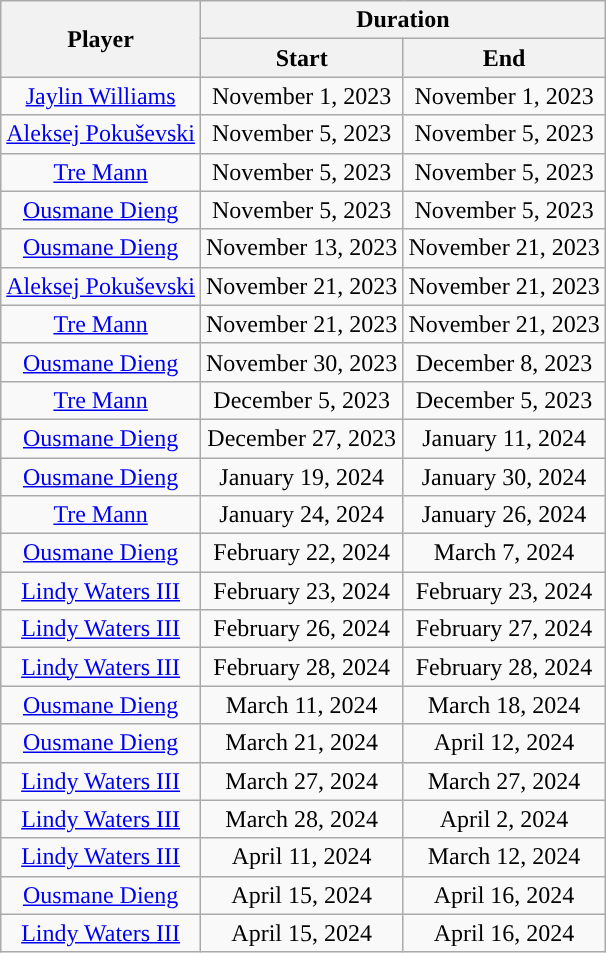<table class="wikitable collapsible" style="text-align:center;">
<tr>
<th rowspan="2">Player</th>
<th colspan="2">Duration</th>
</tr>
<tr>
<th>Start</th>
<th>End</th>
</tr>
<tr>
<td><a href='#'>Jaylin Williams</a></td>
<td>November 1, 2023</td>
<td>November 1, 2023</td>
</tr>
<tr>
<td><a href='#'>Aleksej Pokuševski</a></td>
<td>November 5, 2023</td>
<td>November 5, 2023</td>
</tr>
<tr>
<td><a href='#'>Tre Mann</a></td>
<td>November 5, 2023</td>
<td>November 5, 2023</td>
</tr>
<tr>
<td><a href='#'>Ousmane Dieng</a></td>
<td>November 5, 2023</td>
<td>November 5, 2023</td>
</tr>
<tr>
<td><a href='#'>Ousmane Dieng</a></td>
<td>November 13, 2023</td>
<td>November 21, 2023</td>
</tr>
<tr>
<td><a href='#'>Aleksej Pokuševski</a></td>
<td>November 21, 2023</td>
<td>November 21, 2023</td>
</tr>
<tr>
<td><a href='#'>Tre Mann</a></td>
<td>November 21, 2023</td>
<td>November 21, 2023</td>
</tr>
<tr>
<td><a href='#'>Ousmane Dieng</a></td>
<td>November 30, 2023</td>
<td>December 8, 2023</td>
</tr>
<tr>
<td><a href='#'>Tre Mann</a></td>
<td>December 5, 2023</td>
<td>December 5, 2023</td>
</tr>
<tr>
<td><a href='#'>Ousmane Dieng</a></td>
<td>December 27, 2023</td>
<td>January 11, 2024</td>
</tr>
<tr>
<td><a href='#'>Ousmane Dieng</a></td>
<td>January 19, 2024</td>
<td>January 30, 2024</td>
</tr>
<tr>
<td><a href='#'>Tre Mann</a></td>
<td>January 24, 2024</td>
<td>January 26, 2024</td>
</tr>
<tr>
<td><a href='#'>Ousmane Dieng</a></td>
<td>February 22, 2024</td>
<td>March 7, 2024</td>
</tr>
<tr>
<td><a href='#'>Lindy Waters III</a></td>
<td>February 23, 2024</td>
<td>February 23, 2024</td>
</tr>
<tr>
<td><a href='#'>Lindy Waters III</a></td>
<td>February 26, 2024</td>
<td>February 27, 2024</td>
</tr>
<tr>
<td><a href='#'>Lindy Waters III</a></td>
<td>February 28, 2024</td>
<td>February 28, 2024</td>
</tr>
<tr>
<td><a href='#'>Ousmane Dieng</a></td>
<td>March 11, 2024</td>
<td>March 18, 2024</td>
</tr>
<tr>
<td><a href='#'>Ousmane Dieng</a></td>
<td>March 21, 2024</td>
<td>April 12, 2024</td>
</tr>
<tr>
<td><a href='#'>Lindy Waters III</a></td>
<td>March 27, 2024</td>
<td>March 27, 2024</td>
</tr>
<tr>
<td><a href='#'>Lindy Waters III</a></td>
<td>March 28, 2024</td>
<td>April 2, 2024</td>
</tr>
<tr>
<td><a href='#'>Lindy Waters III</a></td>
<td>April 11, 2024</td>
<td>March 12, 2024</td>
</tr>
<tr>
<td><a href='#'>Ousmane Dieng</a></td>
<td>April 15, 2024</td>
<td>April 16, 2024</td>
</tr>
<tr>
<td><a href='#'>Lindy Waters III</a></td>
<td>April 15, 2024</td>
<td>April 16, 2024</td>
</tr>
</table>
